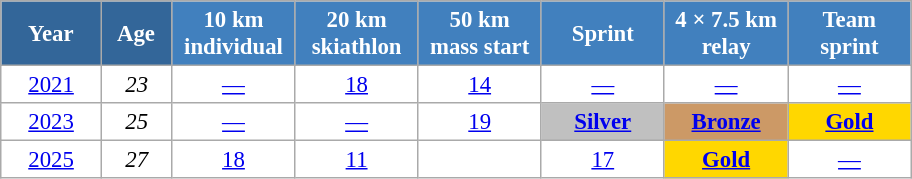<table class="wikitable" style="font-size:95%; text-align:center; border:grey solid 1px; border-collapse:collapse; background:#ffffff;">
<tr>
<th style="background-color:#369; color:white; width:60px;"> Year </th>
<th style="background-color:#369; color:white; width:40px;"> Age </th>
<th style="background-color:#4180be; color:white; width:75px;"> 10 km <br> individual </th>
<th style="background-color:#4180be; color:white; width:75px;"> 20 km <br> skiathlon </th>
<th style="background-color:#4180be; color:white; width:75px;"> 50 km <br> mass start </th>
<th style="background-color:#4180be; color:white; width:75px;"> Sprint </th>
<th style="background-color:#4180be; color:white; width:75px;"> 4 × 7.5 km <br> relay </th>
<th style="background-color:#4180be; color:white; width:75px;"> Team <br> sprint </th>
</tr>
<tr>
<td><a href='#'>2021</a></td>
<td><em>23</em></td>
<td><a href='#'>—</a></td>
<td><a href='#'>18</a></td>
<td><a href='#'>14</a></td>
<td><a href='#'>—</a></td>
<td><a href='#'>—</a></td>
<td><a href='#'>—</a></td>
</tr>
<tr>
<td><a href='#'>2023</a></td>
<td><em>25</em></td>
<td><a href='#'>—</a></td>
<td><a href='#'>—</a></td>
<td><a href='#'>19</a></td>
<td style="background:silver;"><a href='#'><strong>Silver</strong></a></td>
<td style="background-color: #C96;"><a href='#'><strong>Bronze</strong></a></td>
<td style="background:gold;"><a href='#'><strong>Gold</strong></a></td>
</tr>
<tr>
<td><a href='#'>2025</a></td>
<td><em>27</em></td>
<td><a href='#'>18</a></td>
<td><a href='#'>11</a></td>
<td></td>
<td><a href='#'>17</a></td>
<td style="background-color:gold;"><a href='#'><strong>Gold</strong></a></td>
<td><a href='#'>—</a></td>
</tr>
</table>
